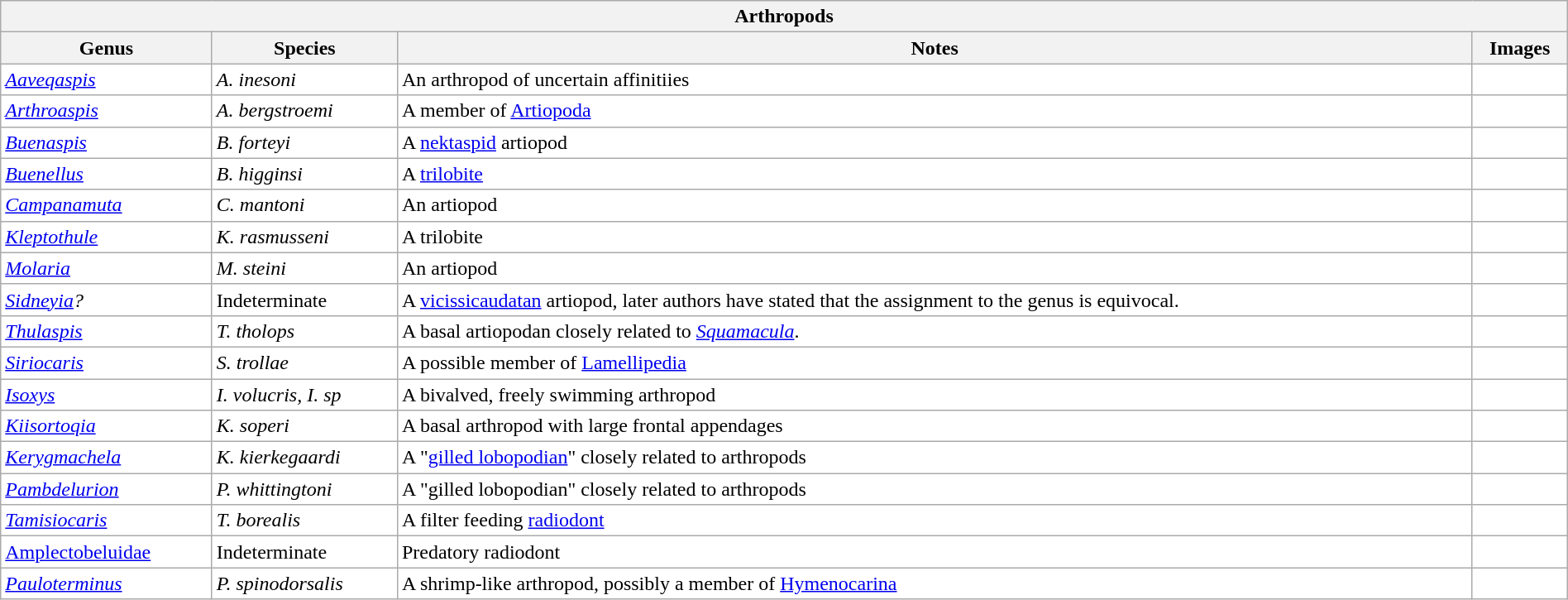<table class="wikitable sortable" style="background:white; width:100%;">
<tr>
<th colspan="4" align="center">Arthropods</th>
</tr>
<tr>
<th>Genus</th>
<th>Species</th>
<th>Notes</th>
<th>Images</th>
</tr>
<tr>
<td><em><a href='#'>Aaveqaspis</a></em></td>
<td><em>A. inesoni</em></td>
<td>An arthropod of uncertain affinitiies</td>
<td></td>
</tr>
<tr>
<td><em><a href='#'>Arthroaspis</a></em></td>
<td><em>A. bergstroemi</em></td>
<td>A member of <a href='#'>Artiopoda</a></td>
<td></td>
</tr>
<tr>
<td><em><a href='#'>Buenaspis</a></em></td>
<td><em>B. forteyi</em></td>
<td>A <a href='#'>nektaspid</a> artiopod</td>
<td></td>
</tr>
<tr>
<td><em><a href='#'>Buenellus</a></em></td>
<td><em>B. higginsi</em></td>
<td>A <a href='#'>trilobite</a></td>
<td></td>
</tr>
<tr>
<td><em><a href='#'>Campanamuta</a></em></td>
<td><em>C. mantoni</em></td>
<td>An artiopod</td>
<td></td>
</tr>
<tr>
<td><em><a href='#'>Kleptothule</a></em></td>
<td><em>K. rasmusseni</em></td>
<td>A trilobite</td>
<td></td>
</tr>
<tr>
<td><em><a href='#'>Molaria</a></em></td>
<td><em>M. steini</em></td>
<td>An artiopod</td>
<td></td>
</tr>
<tr>
<td><em><a href='#'>Sidneyia</a>?</em></td>
<td>Indeterminate</td>
<td>A <a href='#'>vicissicaudatan</a> artiopod, later authors have stated that the assignment to the genus is equivocal.</td>
<td></td>
</tr>
<tr>
<td><em><a href='#'>Thulaspis</a></em></td>
<td><em>T. tholops</em></td>
<td>A basal artiopodan closely related to <em><a href='#'>Squamacula</a></em>.</td>
<td></td>
</tr>
<tr>
<td><em><a href='#'>Siriocaris</a></em></td>
<td><em>S. trollae</em></td>
<td>A possible member of <a href='#'>Lamellipedia</a></td>
<td></td>
</tr>
<tr>
<td><em><a href='#'>Isoxys</a></em></td>
<td><em>I. volucris,</em> <em>I. sp</em></td>
<td>A bivalved, freely swimming arthropod</td>
<td></td>
</tr>
<tr>
<td><em><a href='#'>Kiisortoqia</a></em></td>
<td><em>K. soperi</em></td>
<td>A basal arthropod with large frontal appendages</td>
<td></td>
</tr>
<tr>
<td><em><a href='#'>Kerygmachela</a></em></td>
<td><em>K. kierkegaardi</em></td>
<td>A "<a href='#'>gilled lobopodian</a>" closely related to arthropods</td>
<td></td>
</tr>
<tr>
<td><em><a href='#'>Pambdelurion</a></em></td>
<td><em>P. whittingtoni</em></td>
<td>A "gilled lobopodian" closely related to arthropods</td>
<td></td>
</tr>
<tr>
<td><em><a href='#'>Tamisiocaris</a></em></td>
<td><em>T. borealis</em></td>
<td>A filter feeding <a href='#'>radiodont</a></td>
<td></td>
</tr>
<tr>
<td><a href='#'>Amplectobeluidae</a></td>
<td>Indeterminate</td>
<td>Predatory radiodont</td>
<td></td>
</tr>
<tr>
<td><em><a href='#'>Pauloterminus</a></em></td>
<td><em>P. spinodorsalis</em></td>
<td>A shrimp-like arthropod, possibly a member of <a href='#'>Hymenocarina</a></td>
<td></td>
</tr>
</table>
